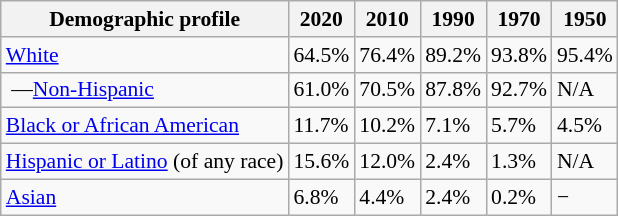<table class="wikitable sortable collapsible" style="font-size: 90%;">
<tr>
<th>Demographic profile</th>
<th>2020</th>
<th>2010</th>
<th>1990</th>
<th>1970</th>
<th>1950</th>
</tr>
<tr>
<td><a href='#'>White</a></td>
<td>64.5%</td>
<td>76.4%</td>
<td>89.2%</td>
<td>93.8%</td>
<td>95.4%</td>
</tr>
<tr>
<td> —<a href='#'>Non-Hispanic</a></td>
<td>61.0%</td>
<td>70.5%</td>
<td>87.8%</td>
<td>92.7%</td>
<td>N/A</td>
</tr>
<tr>
<td><a href='#'>Black or African American</a></td>
<td>11.7%</td>
<td>10.2%</td>
<td>7.1%</td>
<td>5.7%</td>
<td>4.5%</td>
</tr>
<tr>
<td><a href='#'>Hispanic or Latino</a> (of any race)</td>
<td>15.6%</td>
<td>12.0%</td>
<td>2.4%</td>
<td>1.3%</td>
<td>N/A</td>
</tr>
<tr>
<td><a href='#'>Asian</a></td>
<td>6.8%</td>
<td>4.4%</td>
<td>2.4%</td>
<td>0.2%</td>
<td>−</td>
</tr>
</table>
